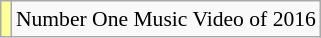<table class="wikitable" style="font-size:90%;">
<tr>
<td style="background-color:#FFFF94"></td>
<td>Number One Music Video of 2016</td>
</tr>
</table>
